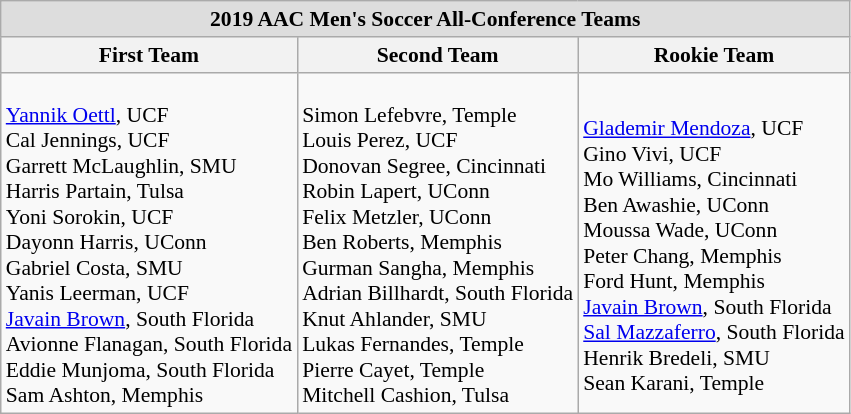<table class="wikitable" style="white-space:nowrap; font-size:90%;">
<tr>
<td colspan="3" style="text-align:center; background:#ddd;"><strong>2019 AAC Men's Soccer All-Conference Teams</strong></td>
</tr>
<tr>
<th>First Team</th>
<th>Second Team</th>
<th>Rookie Team</th>
</tr>
<tr>
<td><br><a href='#'>Yannik Oettl</a>, UCF<br>
Cal Jennings, UCF<br>
Garrett McLaughlin, SMU<br>
Harris Partain, Tulsa<br>
Yoni Sorokin, UCF<br>
Dayonn Harris, UConn<br>
Gabriel Costa, SMU<br>
Yanis Leerman, UCF<br>
<a href='#'>Javain Brown</a>, South Florida<br>
Avionne Flanagan, South Florida<br>
Eddie Munjoma, South Florida<br>
Sam Ashton, Memphis</td>
<td><br>Simon Lefebvre, Temple<br>
Louis Perez, UCF<br>
Donovan Segree, Cincinnati<br>
Robin Lapert, UConn<br>
Felix Metzler, UConn<br>
Ben Roberts, Memphis<br>
Gurman Sangha, Memphis<br>
Adrian Billhardt, South Florida<br>
Knut Ahlander, SMU<br>
Lukas Fernandes, Temple<br>
Pierre Cayet, Temple<br>
Mitchell Cashion, Tulsa</td>
<td><br><a href='#'>Glademir Mendoza</a>, UCF<br>
Gino Vivi, UCF<br>
Mo Williams, Cincinnati<br>
Ben Awashie, UConn<br>
Moussa Wade, UConn<br>
Peter Chang, Memphis<br>
Ford Hunt, Memphis<br>
<a href='#'>Javain Brown</a>, South Florida<br>
<a href='#'>Sal Mazzaferro</a>, South Florida<br>
Henrik Bredeli, SMU<br>
Sean Karani, Temple</td>
</tr>
</table>
